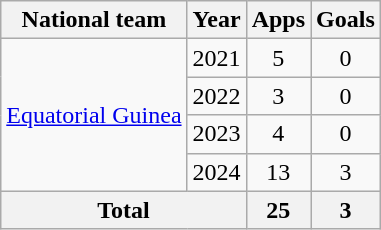<table class="wikitable" style="text-align:center">
<tr>
<th>National team</th>
<th>Year</th>
<th>Apps</th>
<th>Goals</th>
</tr>
<tr>
<td rowspan=4><a href='#'>Equatorial Guinea</a></td>
<td>2021</td>
<td>5</td>
<td>0</td>
</tr>
<tr>
<td>2022</td>
<td>3</td>
<td>0</td>
</tr>
<tr>
<td>2023</td>
<td>4</td>
<td>0</td>
</tr>
<tr>
<td>2024</td>
<td>13</td>
<td>3</td>
</tr>
<tr>
<th colspan=2>Total</th>
<th>25</th>
<th>3</th>
</tr>
</table>
